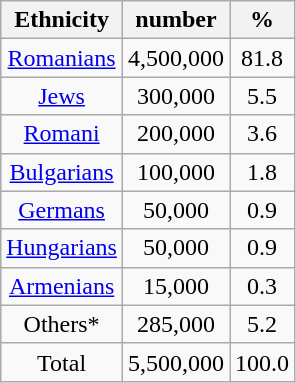<table class="wikitable" style="text-align:center; border:5">
<tr>
<th>Ethnicity</th>
<th>number</th>
<th>%</th>
</tr>
<tr>
<td><a href='#'>Romanians</a></td>
<td>4,500,000</td>
<td>81.8</td>
</tr>
<tr>
<td><a href='#'>Jews</a></td>
<td>300,000</td>
<td>5.5</td>
</tr>
<tr>
<td><a href='#'>Romani</a></td>
<td>200,000</td>
<td>3.6</td>
</tr>
<tr>
<td><a href='#'>Bulgarians</a></td>
<td>100,000</td>
<td>1.8</td>
</tr>
<tr>
<td><a href='#'>Germans</a></td>
<td>50,000</td>
<td>0.9</td>
</tr>
<tr>
<td><a href='#'>Hungarians</a></td>
<td>50,000</td>
<td>0.9</td>
</tr>
<tr>
<td><a href='#'>Armenians</a></td>
<td>15,000</td>
<td>0.3</td>
</tr>
<tr>
<td>Others*</td>
<td>285,000</td>
<td>5.2</td>
</tr>
<tr>
<td>Total</td>
<td>5,500,000</td>
<td>100.0</td>
</tr>
</table>
